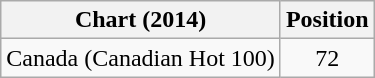<table class="wikitable">
<tr>
<th>Chart (2014)</th>
<th>Position</th>
</tr>
<tr>
<td>Canada (Canadian Hot 100)</td>
<td style="text-align:center">72</td>
</tr>
</table>
